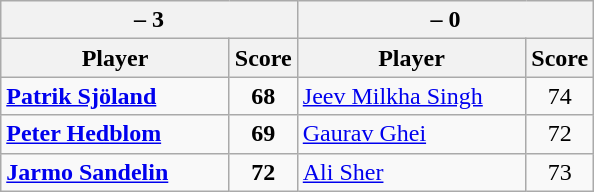<table class=wikitable>
<tr>
<th colspan=2> – 3</th>
<th colspan=2> – 0</th>
</tr>
<tr>
<th width=145>Player</th>
<th>Score</th>
<th width=145>Player</th>
<th>Score</th>
</tr>
<tr>
<td><strong><a href='#'>Patrik Sjöland</a></strong></td>
<td align=center><strong>68</strong></td>
<td><a href='#'>Jeev Milkha Singh</a></td>
<td align=center>74</td>
</tr>
<tr>
<td><strong><a href='#'>Peter Hedblom</a></strong></td>
<td align=center><strong>69</strong></td>
<td><a href='#'>Gaurav Ghei</a></td>
<td align=center>72</td>
</tr>
<tr>
<td><strong><a href='#'>Jarmo Sandelin</a></strong></td>
<td align=center><strong>72</strong></td>
<td><a href='#'>Ali Sher</a></td>
<td align=center>73</td>
</tr>
</table>
